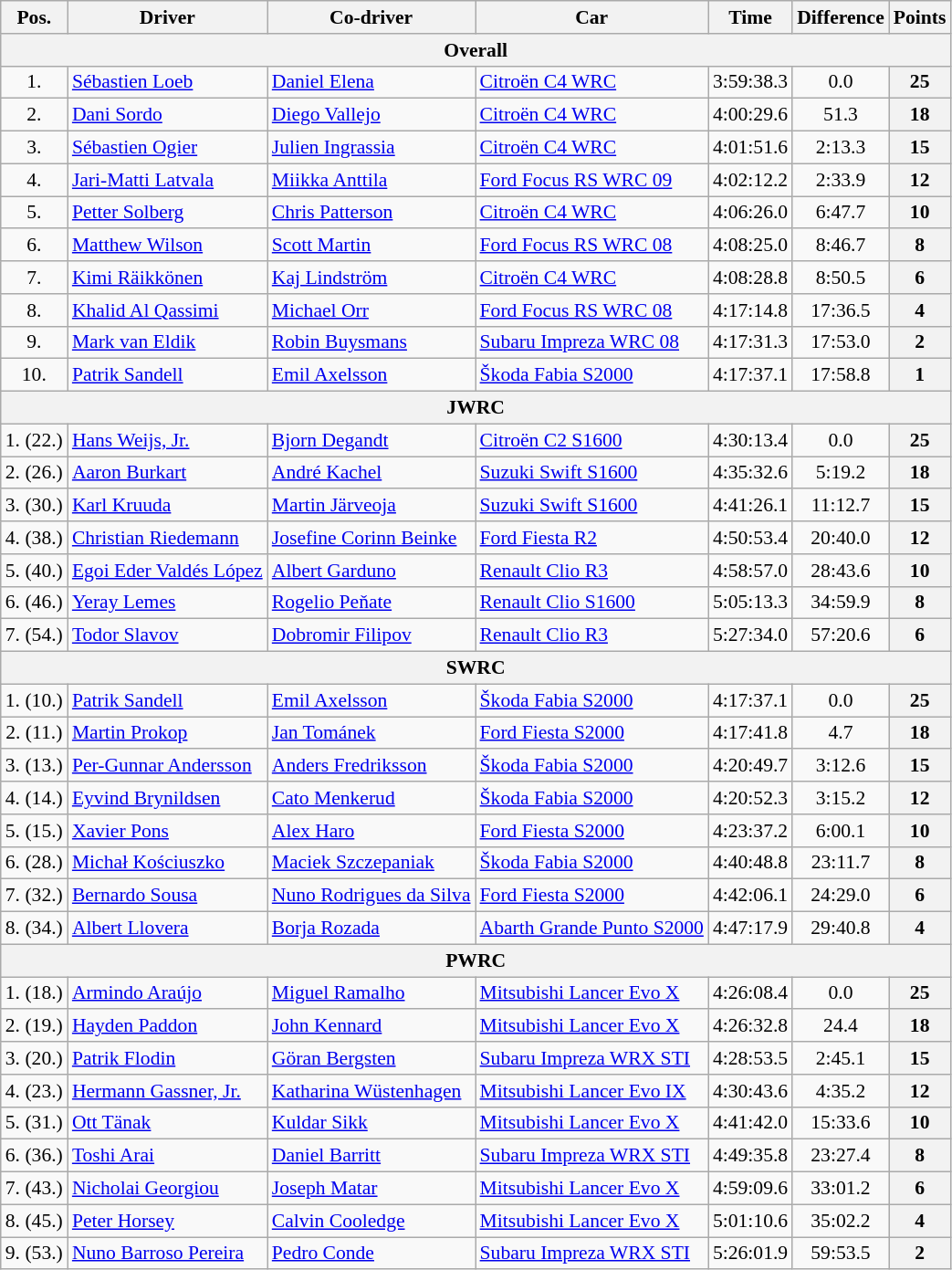<table class="wikitable" style="text-align: center; font-size: 90%; max-width: 950px;">
<tr>
<th>Pos.</th>
<th>Driver</th>
<th>Co-driver</th>
<th>Car</th>
<th>Time</th>
<th>Difference</th>
<th>Points</th>
</tr>
<tr>
<th colspan=7>Overall</th>
</tr>
<tr>
<td>1.</td>
<td align="left"> <a href='#'>Sébastien Loeb</a></td>
<td align="left"> <a href='#'>Daniel Elena</a></td>
<td align="left"><a href='#'>Citroën C4 WRC</a></td>
<td>3:59:38.3</td>
<td>0.0</td>
<th>25</th>
</tr>
<tr>
<td>2.</td>
<td align="left"> <a href='#'>Dani Sordo</a></td>
<td align="left"> <a href='#'>Diego Vallejo</a></td>
<td align="left"><a href='#'>Citroën C4 WRC</a></td>
<td>4:00:29.6</td>
<td>51.3</td>
<th>18</th>
</tr>
<tr>
<td>3.</td>
<td align="left"> <a href='#'>Sébastien Ogier</a></td>
<td align="left"> <a href='#'>Julien Ingrassia</a></td>
<td align="left"><a href='#'>Citroën C4 WRC</a></td>
<td>4:01:51.6</td>
<td>2:13.3</td>
<th>15</th>
</tr>
<tr>
<td>4.</td>
<td align="left"> <a href='#'>Jari-Matti Latvala</a></td>
<td align="left"> <a href='#'>Miikka Anttila</a></td>
<td align="left"><a href='#'>Ford Focus RS WRC 09</a></td>
<td>4:02:12.2</td>
<td>2:33.9</td>
<th>12</th>
</tr>
<tr>
<td>5.</td>
<td align="left"> <a href='#'>Petter Solberg</a></td>
<td align="left"> <a href='#'>Chris Patterson</a></td>
<td align="left"><a href='#'>Citroën C4 WRC</a></td>
<td>4:06:26.0</td>
<td>6:47.7</td>
<th>10</th>
</tr>
<tr>
<td>6.</td>
<td align="left"> <a href='#'>Matthew Wilson</a></td>
<td align="left"> <a href='#'>Scott Martin</a></td>
<td align="left"><a href='#'>Ford Focus RS WRC 08</a></td>
<td>4:08:25.0</td>
<td>8:46.7</td>
<th>8</th>
</tr>
<tr>
<td>7.</td>
<td align="left"> <a href='#'>Kimi Räikkönen</a></td>
<td align="left"> <a href='#'>Kaj Lindström</a></td>
<td align="left"><a href='#'>Citroën C4 WRC</a></td>
<td>4:08:28.8</td>
<td>8:50.5</td>
<th>6</th>
</tr>
<tr>
<td>8.</td>
<td align="left"> <a href='#'>Khalid Al Qassimi</a></td>
<td align="left"> <a href='#'>Michael Orr</a></td>
<td align="left"><a href='#'>Ford Focus RS WRC 08</a></td>
<td>4:17:14.8</td>
<td>17:36.5</td>
<th>4</th>
</tr>
<tr>
<td>9.</td>
<td align="left"> <a href='#'>Mark van Eldik</a></td>
<td align="left"> <a href='#'>Robin Buysmans</a></td>
<td align="left"><a href='#'>Subaru Impreza WRC 08</a></td>
<td>4:17:31.3</td>
<td>17:53.0</td>
<th>2</th>
</tr>
<tr>
<td>10.</td>
<td align="left"> <a href='#'>Patrik Sandell</a></td>
<td align="left"> <a href='#'>Emil Axelsson</a></td>
<td align="left"><a href='#'>Škoda Fabia S2000</a></td>
<td>4:17:37.1</td>
<td>17:58.8</td>
<th>1</th>
</tr>
<tr>
<th colspan=7>JWRC</th>
</tr>
<tr>
<td>1. (22.)</td>
<td align="left"> <a href='#'>Hans Weijs, Jr.</a></td>
<td align="left"> <a href='#'>Bjorn Degandt</a></td>
<td align="left"><a href='#'>Citroën C2 S1600</a></td>
<td>4:30:13.4</td>
<td>0.0</td>
<th>25</th>
</tr>
<tr>
<td>2. (26.)</td>
<td align="left"> <a href='#'>Aaron Burkart</a></td>
<td align="left"> <a href='#'>André Kachel</a></td>
<td align="left"><a href='#'>Suzuki Swift S1600</a></td>
<td>4:35:32.6</td>
<td>5:19.2</td>
<th>18</th>
</tr>
<tr>
<td>3. (30.)</td>
<td align="left"> <a href='#'>Karl Kruuda</a></td>
<td align="left"> <a href='#'>Martin Järveoja</a></td>
<td align="left"><a href='#'>Suzuki Swift S1600</a></td>
<td>4:41:26.1</td>
<td>11:12.7</td>
<th>15</th>
</tr>
<tr>
<td>4. (38.)</td>
<td align="left"> <a href='#'>Christian Riedemann</a></td>
<td align="left"> <a href='#'>Josefine Corinn Beinke</a></td>
<td align="left"><a href='#'>Ford Fiesta R2</a></td>
<td>4:50:53.4</td>
<td>20:40.0</td>
<th>12</th>
</tr>
<tr>
<td>5. (40.)</td>
<td align="left"> <a href='#'>Egoi Eder Valdés López</a></td>
<td align="left"> <a href='#'>Albert Garduno</a></td>
<td align="left"><a href='#'>Renault Clio R3</a></td>
<td>4:58:57.0</td>
<td>28:43.6</td>
<th>10</th>
</tr>
<tr>
<td>6. (46.)</td>
<td align="left"> <a href='#'>Yeray Lemes</a></td>
<td align="left"> <a href='#'>Rogelio Peňate</a></td>
<td align="left"><a href='#'>Renault Clio S1600</a></td>
<td>5:05:13.3</td>
<td>34:59.9</td>
<th>8</th>
</tr>
<tr>
<td>7. (54.)</td>
<td align="left"> <a href='#'>Todor Slavov</a></td>
<td align="left"> <a href='#'>Dobromir Filipov</a></td>
<td align="left"><a href='#'>Renault Clio R3</a></td>
<td>5:27:34.0</td>
<td>57:20.6</td>
<th>6</th>
</tr>
<tr>
<th colspan=7>SWRC</th>
</tr>
<tr>
<td>1. (10.)</td>
<td align="left"> <a href='#'>Patrik Sandell</a></td>
<td align="left"> <a href='#'>Emil Axelsson</a></td>
<td align="left"><a href='#'>Škoda Fabia S2000</a></td>
<td>4:17:37.1</td>
<td>0.0</td>
<th>25</th>
</tr>
<tr>
<td>2. (11.)</td>
<td align="left"> <a href='#'>Martin Prokop</a></td>
<td align="left"> <a href='#'>Jan Tománek</a></td>
<td align="left"><a href='#'>Ford Fiesta S2000</a></td>
<td>4:17:41.8</td>
<td>4.7</td>
<th>18</th>
</tr>
<tr>
<td>3. (13.)</td>
<td align="left"> <a href='#'>Per-Gunnar Andersson</a></td>
<td align="left"> <a href='#'>Anders Fredriksson</a></td>
<td align="left"><a href='#'>Škoda Fabia S2000</a></td>
<td>4:20:49.7</td>
<td>3:12.6</td>
<th>15</th>
</tr>
<tr>
<td>4. (14.)</td>
<td align="left"> <a href='#'>Eyvind Brynildsen</a></td>
<td align="left"> <a href='#'>Cato Menkerud</a></td>
<td align="left"><a href='#'>Škoda Fabia S2000</a></td>
<td>4:20:52.3</td>
<td>3:15.2</td>
<th>12</th>
</tr>
<tr>
<td>5. (15.)</td>
<td align="left"> <a href='#'>Xavier Pons</a></td>
<td align="left"> <a href='#'>Alex Haro</a></td>
<td align="left"><a href='#'>Ford Fiesta S2000</a></td>
<td>4:23:37.2</td>
<td>6:00.1</td>
<th>10</th>
</tr>
<tr>
<td>6. (28.)</td>
<td align="left"> <a href='#'>Michał Kościuszko</a></td>
<td align="left"> <a href='#'>Maciek Szczepaniak</a></td>
<td align="left"><a href='#'>Škoda Fabia S2000</a></td>
<td>4:40:48.8</td>
<td>23:11.7</td>
<th>8</th>
</tr>
<tr>
<td>7. (32.)</td>
<td align="left"> <a href='#'>Bernardo Sousa</a></td>
<td align="left"> <a href='#'>Nuno Rodrigues da Silva</a></td>
<td align="left"><a href='#'>Ford Fiesta S2000</a></td>
<td>4:42:06.1</td>
<td>24:29.0</td>
<th>6</th>
</tr>
<tr>
<td>8. (34.)</td>
<td align="left"> <a href='#'>Albert Llovera</a></td>
<td align="left"> <a href='#'>Borja Rozada</a></td>
<td align="left"><a href='#'>Abarth Grande Punto S2000</a></td>
<td>4:47:17.9</td>
<td>29:40.8</td>
<th>4</th>
</tr>
<tr>
<th colspan=7>PWRC</th>
</tr>
<tr>
<td>1. (18.)</td>
<td align="left"> <a href='#'>Armindo Araújo</a></td>
<td align="left"> <a href='#'>Miguel Ramalho</a></td>
<td align="left"><a href='#'>Mitsubishi Lancer Evo X</a></td>
<td>4:26:08.4</td>
<td>0.0</td>
<th>25</th>
</tr>
<tr>
<td>2. (19.)</td>
<td align="left"> <a href='#'>Hayden Paddon</a></td>
<td align="left"> <a href='#'>John Kennard</a></td>
<td align="left"><a href='#'>Mitsubishi Lancer Evo X</a></td>
<td>4:26:32.8</td>
<td>24.4</td>
<th>18</th>
</tr>
<tr>
<td>3. (20.)</td>
<td align="left"> <a href='#'>Patrik Flodin</a></td>
<td align="left"> <a href='#'>Göran Bergsten</a></td>
<td align="left"><a href='#'>Subaru Impreza WRX STI</a></td>
<td>4:28:53.5</td>
<td>2:45.1</td>
<th>15</th>
</tr>
<tr>
<td>4. (23.)</td>
<td align="left"> <a href='#'>Hermann Gassner, Jr.</a></td>
<td align="left"> <a href='#'>Katharina Wüstenhagen</a></td>
<td align="left"><a href='#'>Mitsubishi Lancer Evo IX</a></td>
<td>4:30:43.6</td>
<td>4:35.2</td>
<th>12</th>
</tr>
<tr>
<td>5. (31.)</td>
<td align="left"> <a href='#'>Ott Tänak</a></td>
<td align="left"> <a href='#'>Kuldar Sikk</a></td>
<td align="left"><a href='#'>Mitsubishi Lancer Evo X</a></td>
<td>4:41:42.0</td>
<td>15:33.6</td>
<th>10</th>
</tr>
<tr>
<td>6. (36.)</td>
<td align="left"> <a href='#'>Toshi Arai</a></td>
<td align="left"> <a href='#'>Daniel Barritt</a></td>
<td align="left"><a href='#'>Subaru Impreza WRX STI</a></td>
<td>4:49:35.8</td>
<td>23:27.4</td>
<th>8</th>
</tr>
<tr>
<td>7. (43.)</td>
<td align="left"> <a href='#'>Nicholai Georgiou</a></td>
<td align="left"> <a href='#'>Joseph Matar</a></td>
<td align="left"><a href='#'>Mitsubishi Lancer Evo X</a></td>
<td>4:59:09.6</td>
<td>33:01.2</td>
<th>6</th>
</tr>
<tr>
<td>8. (45.)</td>
<td align="left"> <a href='#'>Peter Horsey</a></td>
<td align="left"> <a href='#'>Calvin Cooledge</a></td>
<td align="left"><a href='#'>Mitsubishi Lancer Evo X</a></td>
<td>5:01:10.6</td>
<td>35:02.2</td>
<th>4</th>
</tr>
<tr>
<td>9. (53.)</td>
<td align="left"> <a href='#'>Nuno Barroso Pereira</a></td>
<td align="left"> <a href='#'>Pedro Conde</a></td>
<td align="left"><a href='#'>Subaru Impreza WRX STI</a></td>
<td>5:26:01.9</td>
<td>59:53.5</td>
<th>2</th>
</tr>
</table>
